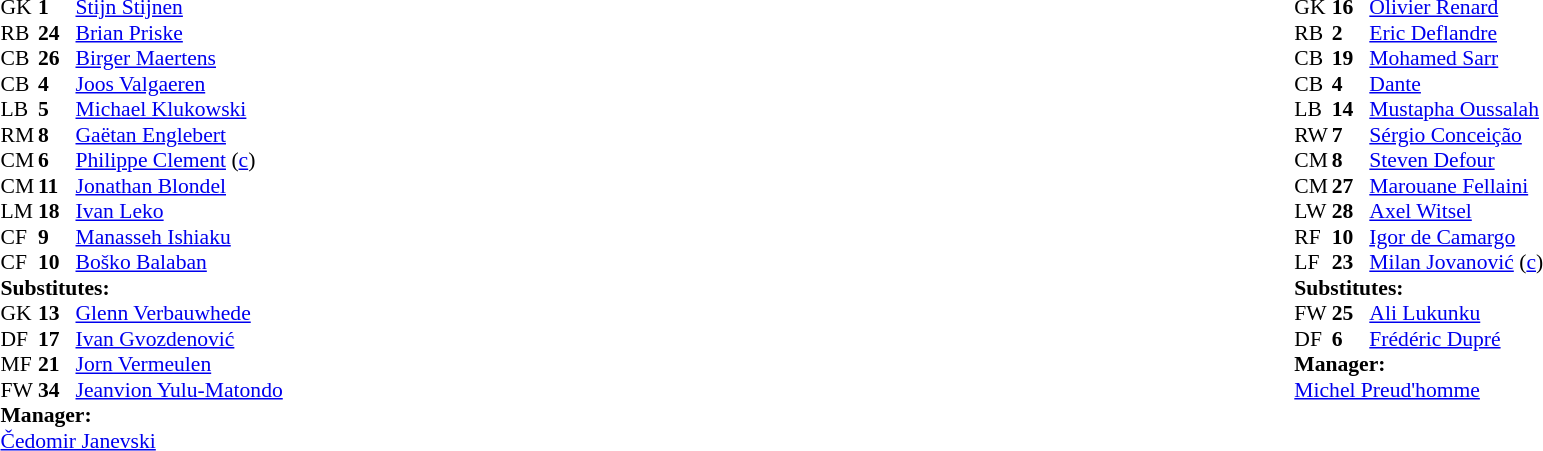<table width="100%">
<tr>
<td valign="top" width="50%"><br><table style="font-size: 90%" cellspacing="0" cellpadding="0">
<tr>
<th width="25"></th>
<th width="25"></th>
</tr>
<tr>
<td>GK</td>
<td><strong>1</strong></td>
<td> <a href='#'>Stijn Stijnen</a></td>
<td></td>
</tr>
<tr>
<td>RB</td>
<td><strong>24</strong></td>
<td> <a href='#'>Brian Priske</a></td>
</tr>
<tr>
<td>CB</td>
<td><strong>26</strong></td>
<td> <a href='#'>Birger Maertens</a></td>
</tr>
<tr>
<td>CB</td>
<td><strong>4</strong></td>
<td> <a href='#'>Joos Valgaeren</a></td>
</tr>
<tr>
<td>LB</td>
<td><strong>5</strong></td>
<td> <a href='#'>Michael Klukowski</a></td>
</tr>
<tr>
<td>RM</td>
<td><strong>8</strong></td>
<td> <a href='#'>Gaëtan Englebert</a></td>
</tr>
<tr>
<td>CM</td>
<td><strong>6</strong></td>
<td> <a href='#'>Philippe Clement</a> (<a href='#'>c</a>)</td>
</tr>
<tr>
<td>CM</td>
<td><strong>11</strong></td>
<td> <a href='#'>Jonathan Blondel</a></td>
<td></td>
</tr>
<tr>
<td>LM</td>
<td><strong>18</strong></td>
<td> <a href='#'>Ivan Leko</a></td>
</tr>
<tr>
<td>CF</td>
<td><strong>9</strong></td>
<td> <a href='#'>Manasseh Ishiaku</a></td>
<td></td>
<td></td>
</tr>
<tr>
<td>CF</td>
<td><strong>10</strong></td>
<td> <a href='#'>Boško Balaban</a></td>
<td></td>
<td></td>
</tr>
<tr>
<td colspan=4><strong>Substitutes:</strong></td>
</tr>
<tr>
<td>GK</td>
<td><strong>13</strong></td>
<td> <a href='#'>Glenn Verbauwhede</a></td>
</tr>
<tr>
<td>DF</td>
<td><strong>17</strong></td>
<td> <a href='#'>Ivan Gvozdenović</a></td>
</tr>
<tr>
<td>MF</td>
<td><strong>21</strong></td>
<td> <a href='#'>Jorn Vermeulen</a></td>
<td></td>
<td></td>
</tr>
<tr>
<td>FW</td>
<td><strong>34</strong></td>
<td> <a href='#'>Jeanvion Yulu-Matondo</a></td>
<td></td>
<td></td>
</tr>
<tr>
<td colspan=4><strong>Manager:</strong></td>
</tr>
<tr>
<td colspan="4"> <a href='#'>Čedomir Janevski</a></td>
</tr>
</table>
</td>
<td valign="top"></td>
<td valign="top" width="50%"><br><table style="font-size: 90%" cellspacing="0" cellpadding="0" align=center>
<tr>
<th width="25"></th>
<th width="25"></th>
</tr>
<tr>
<td>GK</td>
<td><strong>16</strong></td>
<td> <a href='#'>Olivier Renard</a></td>
</tr>
<tr>
<td>RB</td>
<td><strong>2</strong></td>
<td> <a href='#'>Eric Deflandre</a></td>
<td></td>
<td></td>
</tr>
<tr>
<td>CB</td>
<td><strong>19</strong></td>
<td> <a href='#'>Mohamed Sarr</a></td>
</tr>
<tr>
<td>CB</td>
<td><strong>4</strong></td>
<td> <a href='#'>Dante</a></td>
<td></td>
</tr>
<tr>
<td>LB</td>
<td><strong>14</strong></td>
<td> <a href='#'>Mustapha Oussalah</a></td>
<td></td>
<td></td>
</tr>
<tr>
<td>RW</td>
<td><strong>7</strong></td>
<td> <a href='#'>Sérgio Conceição</a></td>
</tr>
<tr>
<td>CM</td>
<td><strong>8</strong></td>
<td> <a href='#'>Steven Defour</a></td>
<td></td>
</tr>
<tr>
<td>CM</td>
<td><strong>27</strong></td>
<td> <a href='#'>Marouane Fellaini</a></td>
<td></td>
</tr>
<tr>
<td>LW</td>
<td><strong>28</strong></td>
<td> <a href='#'>Axel Witsel</a></td>
</tr>
<tr>
<td>RF</td>
<td><strong>10</strong></td>
<td> <a href='#'>Igor de Camargo</a></td>
</tr>
<tr>
<td>LF</td>
<td><strong>23</strong></td>
<td> <a href='#'>Milan Jovanović</a> (<a href='#'>c</a>)</td>
</tr>
<tr>
<td colspan=4><strong>Substitutes:</strong></td>
</tr>
<tr>
<td>FW</td>
<td><strong>25</strong></td>
<td> <a href='#'>Ali Lukunku</a></td>
<td></td>
<td></td>
</tr>
<tr>
<td>DF</td>
<td><strong>6</strong></td>
<td> <a href='#'>Frédéric Dupré</a></td>
<td></td>
<td></td>
</tr>
<tr>
<td colspan=4><strong>Manager:</strong></td>
</tr>
<tr>
<td colspan="4"> <a href='#'>Michel Preud'homme</a></td>
</tr>
</table>
</td>
</tr>
</table>
